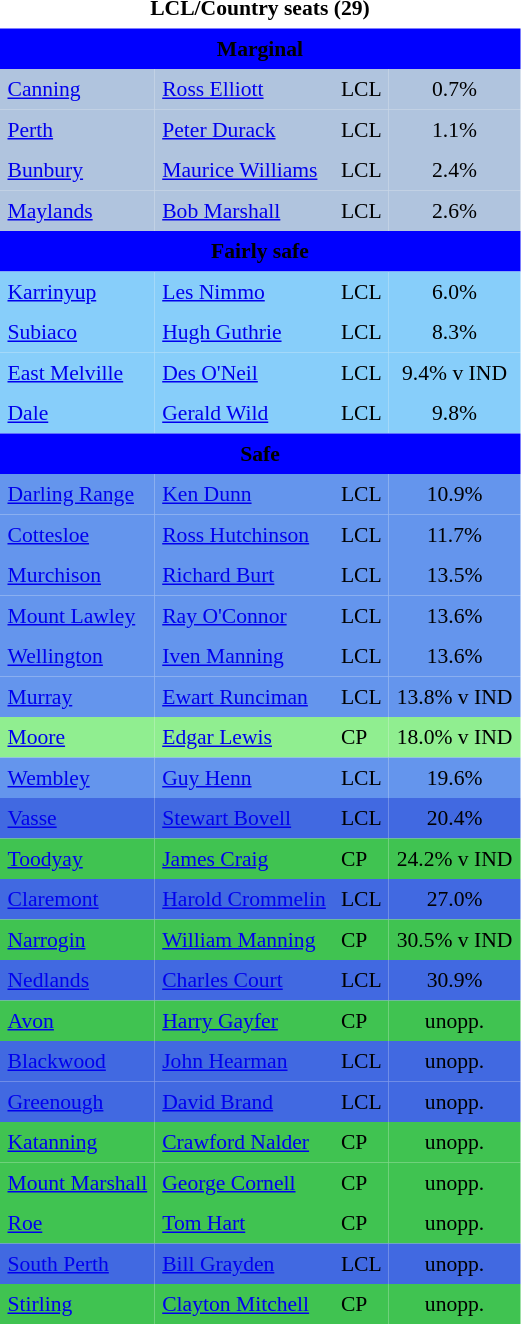<table class="toccolours" cellpadding="5" cellspacing="0" style="float:left; margin-right:.5em; margin-top:.4em; font-size:90%;">
<tr>
<td COLSPAN=4 align="center"><strong>LCL/Country seats (29)</strong></td>
</tr>
<tr>
<td COLSPAN=4 align="center" bgcolor="Blue"><span><strong>Marginal</strong></span></td>
</tr>
<tr>
<td align="left" bgcolor="B0C4DE"><a href='#'>Canning</a></td>
<td align="left" bgcolor="B0C4DE"><a href='#'>Ross Elliott</a></td>
<td align="left" bgcolor="B0C4DE">LCL</td>
<td align="center" bgcolor="B0C4DE">0.7%</td>
</tr>
<tr>
<td align="left" bgcolor="B0C4DE"><a href='#'>Perth</a></td>
<td align="left" bgcolor="B0C4DE"><a href='#'>Peter Durack</a></td>
<td align="left" bgcolor="B0C4DE">LCL</td>
<td align="center" bgcolor="B0C4DE">1.1%</td>
</tr>
<tr>
<td align="left" bgcolor="B0C4DE"><a href='#'>Bunbury</a></td>
<td align="left" bgcolor="B0C4DE"><a href='#'>Maurice Williams</a></td>
<td align="left" bgcolor="B0C4DE">LCL</td>
<td align="center" bgcolor="B0C4DE">2.4%</td>
</tr>
<tr>
<td align="left" bgcolor="B0C4DE"><a href='#'>Maylands</a></td>
<td align="left" bgcolor="B0C4DE"><a href='#'>Bob Marshall</a></td>
<td align="left" bgcolor="B0C4DE">LCL</td>
<td align="center" bgcolor="B0C4DE">2.6%</td>
</tr>
<tr>
<td COLSPAN=4 align="center" bgcolor="Blue"><span><strong>Fairly safe</strong></span></td>
</tr>
<tr>
<td align="left" bgcolor="87CEFA"><a href='#'>Karrinyup</a></td>
<td align="left" bgcolor="87CEFA"><a href='#'>Les Nimmo</a></td>
<td align="left" bgcolor="87CEFA">LCL</td>
<td align="center" bgcolor="87CEFA">6.0%</td>
</tr>
<tr>
<td align="left" bgcolor="87CEFA"><a href='#'>Subiaco</a></td>
<td align="left" bgcolor="87CEFA"><a href='#'>Hugh Guthrie</a></td>
<td align="left" bgcolor="87CEFA">LCL</td>
<td align="center" bgcolor="87CEFA">8.3%</td>
</tr>
<tr>
<td align="left" bgcolor="87CEFA"><a href='#'>East Melville</a></td>
<td align="left" bgcolor="87CEFA"><a href='#'>Des O'Neil</a></td>
<td align="left" bgcolor="87CEFA">LCL</td>
<td align="center" bgcolor="87CEFA">9.4% v IND</td>
</tr>
<tr>
<td align="left" bgcolor="87CEFA"><a href='#'>Dale</a></td>
<td align="left" bgcolor="87CEFA"><a href='#'>Gerald Wild</a></td>
<td align="left" bgcolor="87CEFA">LCL</td>
<td align="center" bgcolor="87CEFA">9.8%</td>
</tr>
<tr>
<td COLSPAN=4 align="center" bgcolor="Blue"><span><strong>Safe</strong></span></td>
</tr>
<tr>
<td align="left" bgcolor="6495ED"><a href='#'>Darling Range</a></td>
<td align="left" bgcolor="6495ED"><a href='#'>Ken Dunn</a></td>
<td align="left" bgcolor="6495ED">LCL</td>
<td align="center" bgcolor="6495ED">10.9%</td>
</tr>
<tr>
<td align="left" bgcolor="6495ED"><a href='#'>Cottesloe</a></td>
<td align="left" bgcolor="6495ED"><a href='#'>Ross Hutchinson</a></td>
<td align="left" bgcolor="6495ED">LCL</td>
<td align="center" bgcolor="6495ED">11.7%</td>
</tr>
<tr>
<td align="left" bgcolor="6495ED"><a href='#'>Murchison</a></td>
<td align="left" bgcolor="6495ED"><a href='#'>Richard Burt</a></td>
<td align="left" bgcolor="6495ED">LCL</td>
<td align="center" bgcolor="6495ED">13.5%</td>
</tr>
<tr>
<td align="left" bgcolor="6495ED"><a href='#'>Mount Lawley</a></td>
<td align="left" bgcolor="6495ED"><a href='#'>Ray O'Connor</a></td>
<td align="left" bgcolor="6495ED">LCL</td>
<td align="center" bgcolor="6495ED">13.6%</td>
</tr>
<tr>
<td align="left" bgcolor="6495ED"><a href='#'>Wellington</a></td>
<td align="left" bgcolor="6495ED"><a href='#'>Iven Manning</a></td>
<td align="left" bgcolor="6495ED">LCL</td>
<td align="center" bgcolor="6495ED">13.6%</td>
</tr>
<tr>
<td align="left" bgcolor="6495ED"><a href='#'>Murray</a></td>
<td align="left" bgcolor="6495ED"><a href='#'>Ewart Runciman</a></td>
<td align="left" bgcolor="6495ED">LCL</td>
<td align="center" bgcolor="6495ED">13.8% v IND</td>
</tr>
<tr>
<td align="left" bgcolor="90EE90"><a href='#'>Moore</a></td>
<td align="left" bgcolor="90EE90"><a href='#'>Edgar Lewis</a></td>
<td align="left" bgcolor="90EE90">CP</td>
<td align="center" bgcolor="90EE90">18.0% v IND</td>
</tr>
<tr>
<td align="left" bgcolor="6495ED"><a href='#'>Wembley</a></td>
<td align="left" bgcolor="6495ED"><a href='#'>Guy Henn</a></td>
<td align="left" bgcolor="6495ED">LCL</td>
<td align="center" bgcolor="6495ED">19.6%</td>
</tr>
<tr>
<td align="left" bgcolor="4169E1"><a href='#'>Vasse</a></td>
<td align="left" bgcolor="4169E1"><a href='#'>Stewart Bovell</a></td>
<td align="left" bgcolor="4169E1">LCL</td>
<td align="center" bgcolor="4169E1">20.4%</td>
</tr>
<tr>
<td align="left" bgcolor="40C351"><a href='#'>Toodyay</a></td>
<td align="left" bgcolor="40C351"><a href='#'>James Craig</a></td>
<td align="left" bgcolor="40C351">CP</td>
<td align="center" bgcolor="40C351">24.2% v IND</td>
</tr>
<tr>
<td align="left" bgcolor="4169E1"><a href='#'>Claremont</a></td>
<td align="left" bgcolor="4169E1"><a href='#'>Harold Crommelin</a></td>
<td align="left" bgcolor="4169E1">LCL</td>
<td align="center" bgcolor="4169E1">27.0%</td>
</tr>
<tr>
<td align="left" bgcolor="40C351"><a href='#'>Narrogin</a></td>
<td align="left" bgcolor="40C351"><a href='#'>William Manning</a></td>
<td align="left" bgcolor="40C351">CP</td>
<td align="center" bgcolor="40C351">30.5% v IND</td>
</tr>
<tr>
<td align="left" bgcolor="4169E1"><a href='#'>Nedlands</a></td>
<td align="left" bgcolor="4169E1"><a href='#'>Charles Court</a></td>
<td align="left" bgcolor="4169E1">LCL</td>
<td align="center" bgcolor="4169E1">30.9%</td>
</tr>
<tr>
<td align="left" bgcolor="40C351"><a href='#'>Avon</a></td>
<td align="left" bgcolor="40C351"><a href='#'>Harry Gayfer</a></td>
<td align="left" bgcolor="40C351">CP</td>
<td align="center" bgcolor="40C351">unopp.</td>
</tr>
<tr>
<td align="left" bgcolor="4169E1"><a href='#'>Blackwood</a></td>
<td align="left" bgcolor="4169E1"><a href='#'>John Hearman</a></td>
<td align="left" bgcolor="4169E1">LCL</td>
<td align="center" bgcolor="4169E1">unopp.</td>
</tr>
<tr>
<td align="left" bgcolor="4169E1"><a href='#'>Greenough</a></td>
<td align="left" bgcolor="4169E1"><a href='#'>David Brand</a></td>
<td align="left" bgcolor="4169E1">LCL</td>
<td align="center" bgcolor="4169E1">unopp.</td>
</tr>
<tr>
<td align="left" bgcolor="40C351"><a href='#'>Katanning</a></td>
<td align="left" bgcolor="40C351"><a href='#'>Crawford Nalder</a></td>
<td align="left" bgcolor="40C351">CP</td>
<td align="center" bgcolor="40C351">unopp.</td>
</tr>
<tr>
<td align="left" bgcolor="40C351"><a href='#'>Mount Marshall</a></td>
<td align="left" bgcolor="40C351"><a href='#'>George Cornell</a></td>
<td align="left" bgcolor="40C351">CP</td>
<td align="center" bgcolor="40C351">unopp.</td>
</tr>
<tr>
<td align="left" bgcolor="40C351"><a href='#'>Roe</a></td>
<td align="left" bgcolor="40C351"><a href='#'>Tom Hart</a></td>
<td align="left" bgcolor="40C351">CP</td>
<td align="center" bgcolor="40C351">unopp.</td>
</tr>
<tr>
<td align="left" bgcolor="4169E1"><a href='#'>South Perth</a></td>
<td align="left" bgcolor="4169E1"><a href='#'>Bill Grayden</a></td>
<td align="left" bgcolor="4169E1">LCL</td>
<td align="center" bgcolor="4169E1">unopp.</td>
</tr>
<tr>
<td align="left" bgcolor="40C351"><a href='#'>Stirling</a></td>
<td align="left" bgcolor="40C351"><a href='#'>Clayton Mitchell</a></td>
<td align="left" bgcolor="40C351">CP</td>
<td align="center" bgcolor="40C351">unopp.</td>
</tr>
<tr>
</tr>
</table>
